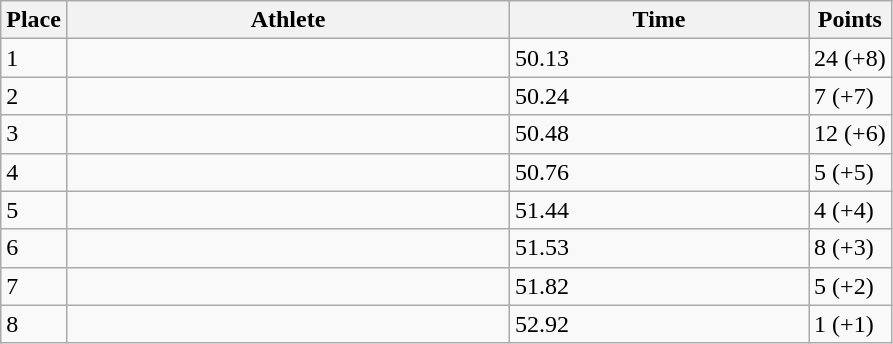<table class="wikitable sortable">
<tr>
<th>Place</th>
<th style="width:18em">Athlete</th>
<th style="width:12em">Time</th>
<th>Points</th>
</tr>
<tr>
<td>1</td>
<td></td>
<td>50.13</td>
<td>24 (+8)</td>
</tr>
<tr>
<td>2</td>
<td></td>
<td>50.24  </td>
<td>7 (+7)</td>
</tr>
<tr>
<td>3</td>
<td></td>
<td>50.48 </td>
<td>12 (+6)</td>
</tr>
<tr>
<td>4</td>
<td></td>
<td>50.76</td>
<td>5 (+5)</td>
</tr>
<tr>
<td>5</td>
<td></td>
<td>51.44</td>
<td>4 (+4)</td>
</tr>
<tr>
<td>6</td>
<td></td>
<td>51.53</td>
<td>8 (+3)</td>
</tr>
<tr>
<td>7</td>
<td></td>
<td>51.82</td>
<td>5 (+2)</td>
</tr>
<tr>
<td>8</td>
<td></td>
<td>52.92</td>
<td>1 (+1)</td>
</tr>
</table>
